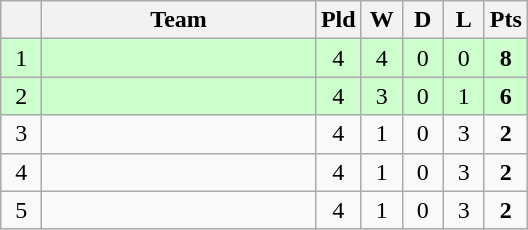<table class="wikitable" style="text-align:center;">
<tr>
<th width=20 abbr="Position"></th>
<th width=175>Team</th>
<th width=20 abbr="Played">Pld</th>
<th width=20 abbr="Won">W</th>
<th width=20 abbr="Drawn">D</th>
<th width=20 abbr="Lost">L</th>
<th width=20 abbr="Points">Pts</th>
</tr>
<tr style="background: #ccffcc;">
<td>1</td>
<td style="text-align:left;"></td>
<td>4</td>
<td>4</td>
<td>0</td>
<td>0</td>
<td><strong>8</strong></td>
</tr>
<tr style="background: #ccffcc;">
<td>2</td>
<td style="text-align:left;"></td>
<td>4</td>
<td>3</td>
<td>0</td>
<td>1</td>
<td><strong>6</strong></td>
</tr>
<tr>
<td>3</td>
<td style="text-align:left;"></td>
<td>4</td>
<td>1</td>
<td>0</td>
<td>3</td>
<td><strong>2</strong></td>
</tr>
<tr>
<td>4</td>
<td style="text-align:left;"></td>
<td>4</td>
<td>1</td>
<td>0</td>
<td>3</td>
<td><strong>2</strong></td>
</tr>
<tr>
<td>5</td>
<td style="text-align:left;"></td>
<td>4</td>
<td>1</td>
<td>0</td>
<td>3</td>
<td><strong>2</strong></td>
</tr>
</table>
